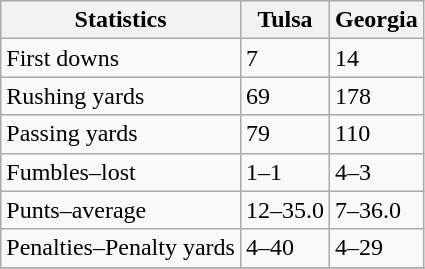<table class="wikitable">
<tr>
<th>Statistics</th>
<th>Tulsa</th>
<th>Georgia</th>
</tr>
<tr>
<td>First downs</td>
<td>7</td>
<td>14</td>
</tr>
<tr>
<td>Rushing yards</td>
<td>69</td>
<td>178</td>
</tr>
<tr>
<td>Passing yards</td>
<td>79</td>
<td>110</td>
</tr>
<tr>
<td>Fumbles–lost</td>
<td>1–1</td>
<td>4–3</td>
</tr>
<tr>
<td>Punts–average</td>
<td>12–35.0</td>
<td>7–36.0</td>
</tr>
<tr>
<td>Penalties–Penalty yards</td>
<td>4–40</td>
<td>4–29</td>
</tr>
<tr>
</tr>
</table>
